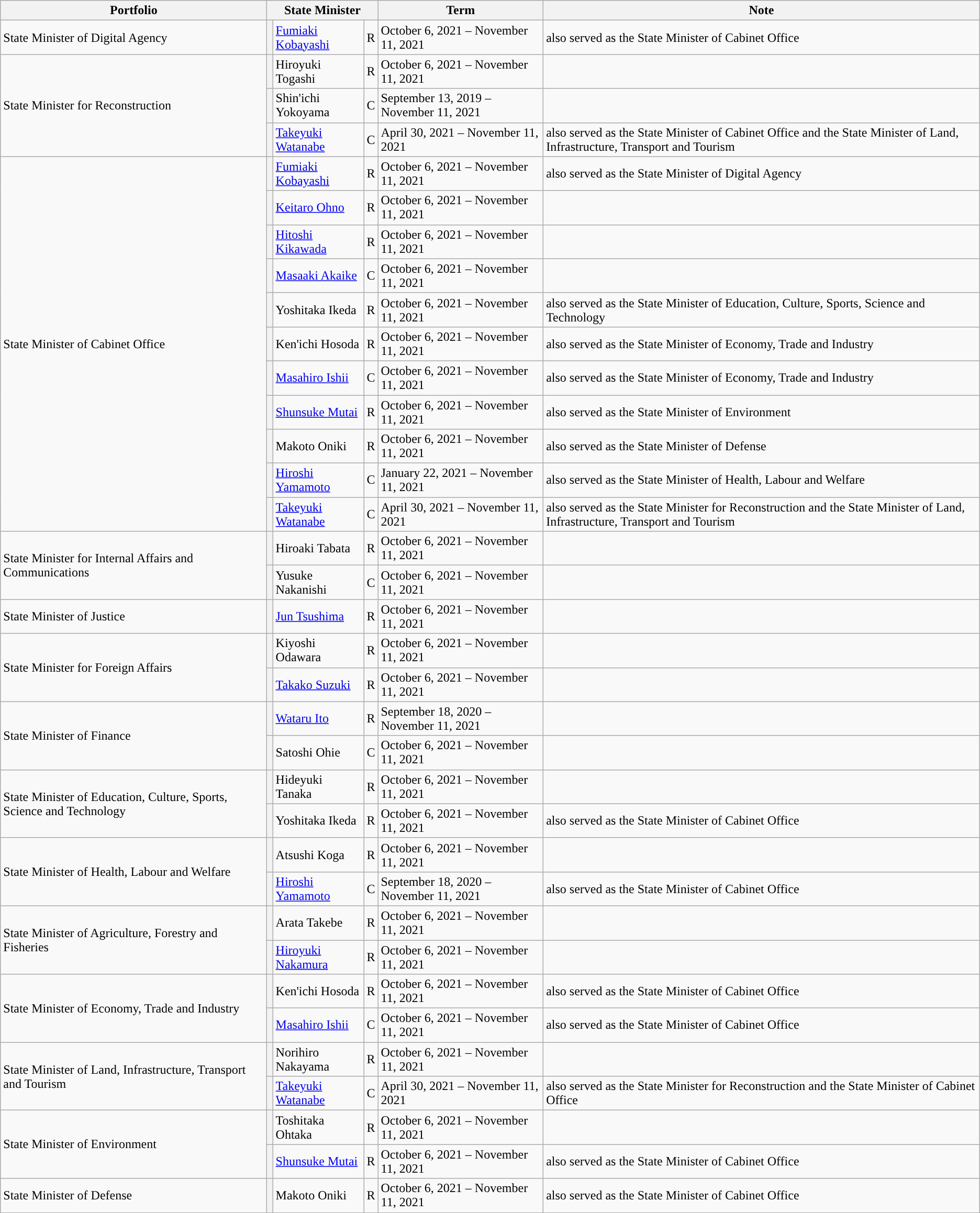<table class="wikitable">
<tr>
<th>Portfolio</th>
<th colspan="3">State Minister</th>
<th>Term</th>
<th>Note</th>
</tr>
<tr>
<td>State Minister of Digital Agency</td>
<th style="color:inherit;background-color: "></th>
<td><a href='#'>Fumiaki Kobayashi</a></td>
<td>R</td>
<td>October 6, 2021 – November 11, 2021</td>
<td>also served as the State Minister of Cabinet Office</td>
</tr>
<tr>
<td rowspan=3>State Minister for Reconstruction</td>
<th style="color:inherit;background-color: "></th>
<td>Hiroyuki Togashi</td>
<td>R</td>
<td>October 6, 2021 – November 11, 2021</td>
<td></td>
</tr>
<tr>
<th style="color:inherit;background-color: "></th>
<td>Shin'ichi Yokoyama</td>
<td>C</td>
<td>September 13, 2019 – November 11, 2021</td>
<td></td>
</tr>
<tr>
<th style="color:inherit;background-color: "></th>
<td><a href='#'>Takeyuki Watanabe</a></td>
<td>C</td>
<td>April 30, 2021 – November 11, 2021</td>
<td>also served as the State Minister of Cabinet Office and the State Minister of Land, Infrastructure, Transport and Tourism</td>
</tr>
<tr>
<td rowspan=11>State Minister of Cabinet Office</td>
<th style="color:inherit;background-color: "></th>
<td><a href='#'>Fumiaki Kobayashi</a></td>
<td>R</td>
<td>October 6, 2021 – November 11, 2021</td>
<td>also served as the State Minister of Digital Agency</td>
</tr>
<tr>
<th style="color:inherit;background-color: "></th>
<td><a href='#'>Keitaro Ohno</a></td>
<td>R</td>
<td>October 6, 2021 – November 11, 2021</td>
<td></td>
</tr>
<tr>
<th style="color:inherit;background-color: "></th>
<td><a href='#'>Hitoshi Kikawada</a></td>
<td>R</td>
<td>October 6, 2021 – November 11, 2021</td>
<td></td>
</tr>
<tr>
<th style="color:inherit;background-color: "></th>
<td><a href='#'>Masaaki Akaike</a></td>
<td>C</td>
<td>October 6, 2021 – November 11, 2021</td>
<td></td>
</tr>
<tr>
<th style="color:inherit;background-color: "></th>
<td>Yoshitaka Ikeda</td>
<td>R</td>
<td>October 6, 2021 – November 11, 2021</td>
<td>also served as the State Minister of Education, Culture, Sports, Science and Technology</td>
</tr>
<tr>
<th style="color:inherit;background-color: "></th>
<td>Ken'ichi Hosoda</td>
<td>R</td>
<td>October 6, 2021 – November 11, 2021</td>
<td>also served as the State Minister of Economy, Trade and Industry</td>
</tr>
<tr>
<th style="color:inherit;background-color: "></th>
<td><a href='#'>Masahiro Ishii</a></td>
<td>C</td>
<td>October 6, 2021 – November 11, 2021</td>
<td>also served as the State Minister of Economy, Trade and Industry</td>
</tr>
<tr>
<th style="color:inherit;background-color: "></th>
<td><a href='#'>Shunsuke Mutai</a></td>
<td>R</td>
<td>October 6, 2021 – November 11, 2021</td>
<td>also served as the State Minister of Environment</td>
</tr>
<tr>
<th style="color:inherit;background-color: "></th>
<td>Makoto Oniki</td>
<td>R</td>
<td>October 6, 2021 – November 11, 2021</td>
<td>also served as the State Minister of Defense</td>
</tr>
<tr>
<th style="color:inherit;background-color: "></th>
<td><a href='#'>Hiroshi Yamamoto</a></td>
<td>C</td>
<td>January 22, 2021 – November 11, 2021</td>
<td>also served as the State Minister of Health, Labour and Welfare</td>
</tr>
<tr>
<th style="color:inherit;background-color: "></th>
<td><a href='#'>Takeyuki Watanabe</a></td>
<td>C</td>
<td>April 30, 2021 – November 11, 2021</td>
<td>also served as the State Minister for Reconstruction and the State Minister of Land, Infrastructure, Transport and Tourism</td>
</tr>
<tr>
<td rowspan=2>State Minister for Internal Affairs and Communications</td>
<th style="color:inherit;background-color: "></th>
<td>Hiroaki Tabata</td>
<td>R</td>
<td>October 6, 2021 – November 11, 2021</td>
<td></td>
</tr>
<tr>
<th style="color:inherit;background-color: "></th>
<td>Yusuke Nakanishi</td>
<td>C</td>
<td>October 6, 2021 – November 11, 2021</td>
<td></td>
</tr>
<tr>
<td>State Minister of Justice</td>
<th style="color:inherit;background-color: "></th>
<td><a href='#'>Jun Tsushima</a></td>
<td>R</td>
<td>October 6, 2021 – November 11, 2021</td>
<td></td>
</tr>
<tr>
<td rowspan=2>State Minister for Foreign Affairs</td>
<th style="color:inherit;background-color: "></th>
<td>Kiyoshi Odawara</td>
<td>R</td>
<td>October 6, 2021 – November 11, 2021</td>
<td></td>
</tr>
<tr>
<th style="color:inherit;background-color: "></th>
<td><a href='#'>Takako Suzuki</a></td>
<td>R</td>
<td>October 6, 2021 – November 11, 2021</td>
<td></td>
</tr>
<tr>
<td rowspan=2>State Minister of Finance</td>
<th style="color:inherit;background-color: "></th>
<td><a href='#'>Wataru Ito</a></td>
<td>R</td>
<td>September 18, 2020 – November 11, 2021</td>
<td></td>
</tr>
<tr>
<th style="color:inherit;background-color: "></th>
<td>Satoshi Ohie</td>
<td>C</td>
<td>October 6, 2021 – November 11, 2021</td>
<td></td>
</tr>
<tr>
<td rowspan=2>State Minister of Education, Culture, Sports, Science and Technology</td>
<th style="color:inherit;background-color: "></th>
<td>Hideyuki Tanaka</td>
<td>R</td>
<td>October 6, 2021 – November 11, 2021</td>
<td></td>
</tr>
<tr>
<th style="color:inherit;background-color: "></th>
<td>Yoshitaka Ikeda</td>
<td>R</td>
<td>October 6, 2021 – November 11, 2021</td>
<td>also served as the State Minister of Cabinet Office</td>
</tr>
<tr>
<td rowspan=2>State Minister of Health, Labour and Welfare</td>
<th style="color:inherit;background-color: "></th>
<td>Atsushi Koga</td>
<td>R</td>
<td>October 6, 2021 – November 11, 2021</td>
<td></td>
</tr>
<tr>
<th style="color:inherit;background-color: "></th>
<td><a href='#'>Hiroshi Yamamoto</a></td>
<td>C</td>
<td>September 18, 2020 – November 11, 2021</td>
<td>also served as the State Minister of Cabinet Office</td>
</tr>
<tr>
<td rowspan=2>State Minister of Agriculture, Forestry and Fisheries</td>
<th style="color:inherit;background-color: "></th>
<td>Arata Takebe</td>
<td>R</td>
<td>October 6, 2021 – November 11, 2021</td>
<td></td>
</tr>
<tr>
<th style="color:inherit;background-color: "></th>
<td><a href='#'>Hiroyuki Nakamura</a></td>
<td>R</td>
<td>October 6, 2021 – November 11, 2021</td>
<td></td>
</tr>
<tr>
<td rowspan=2>State Minister of Economy, Trade and Industry</td>
<th style="color:inherit;background-color: "></th>
<td>Ken'ichi Hosoda</td>
<td>R</td>
<td>October 6, 2021 – November 11, 2021</td>
<td>also served as the State Minister of Cabinet Office</td>
</tr>
<tr>
<th style="color:inherit;background-color: "></th>
<td><a href='#'>Masahiro Ishii</a></td>
<td>C</td>
<td>October 6, 2021 – November 11, 2021</td>
<td>also served as the State Minister of Cabinet Office</td>
</tr>
<tr>
<td rowspan=2>State Minister of Land, Infrastructure, Transport and Tourism</td>
<th style="color:inherit;background-color: "></th>
<td>Norihiro Nakayama</td>
<td>R</td>
<td>October 6, 2021 – November 11, 2021</td>
<td></td>
</tr>
<tr>
<th style="color:inherit;background-color: "></th>
<td><a href='#'>Takeyuki Watanabe</a></td>
<td>C</td>
<td>April 30, 2021 – November 11, 2021</td>
<td>also served as the State Minister for Reconstruction and the State Minister of Cabinet Office</td>
</tr>
<tr>
<td rowspan=2>State Minister of Environment</td>
<th style="color:inherit;background-color: "></th>
<td>Toshitaka Ohtaka</td>
<td>R</td>
<td>October 6, 2021 – November 11, 2021</td>
<td></td>
</tr>
<tr>
<th style="color:inherit;background-color: "></th>
<td><a href='#'>Shunsuke Mutai</a></td>
<td>R</td>
<td>October 6, 2021 – November 11, 2021</td>
<td>also served as the State Minister of Cabinet Office</td>
</tr>
<tr>
<td>State Minister of Defense</td>
<th style="color:inherit;background-color: "></th>
<td>Makoto Oniki</td>
<td>R</td>
<td>October 6, 2021 – November 11, 2021</td>
<td>also served as the State Minister of Cabinet Office</td>
</tr>
</table>
